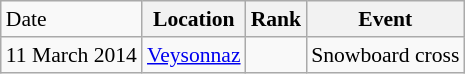<table class="wikitable sortable" style="font-size:90%" style="text-align:center">
<tr>
<td>Date</td>
<th>Location</th>
<th>Rank</th>
<th>Event</th>
</tr>
<tr>
<td>11 March 2014</td>
<td><a href='#'>Veysonnaz</a></td>
<td></td>
<td>Snowboard cross</td>
</tr>
</table>
